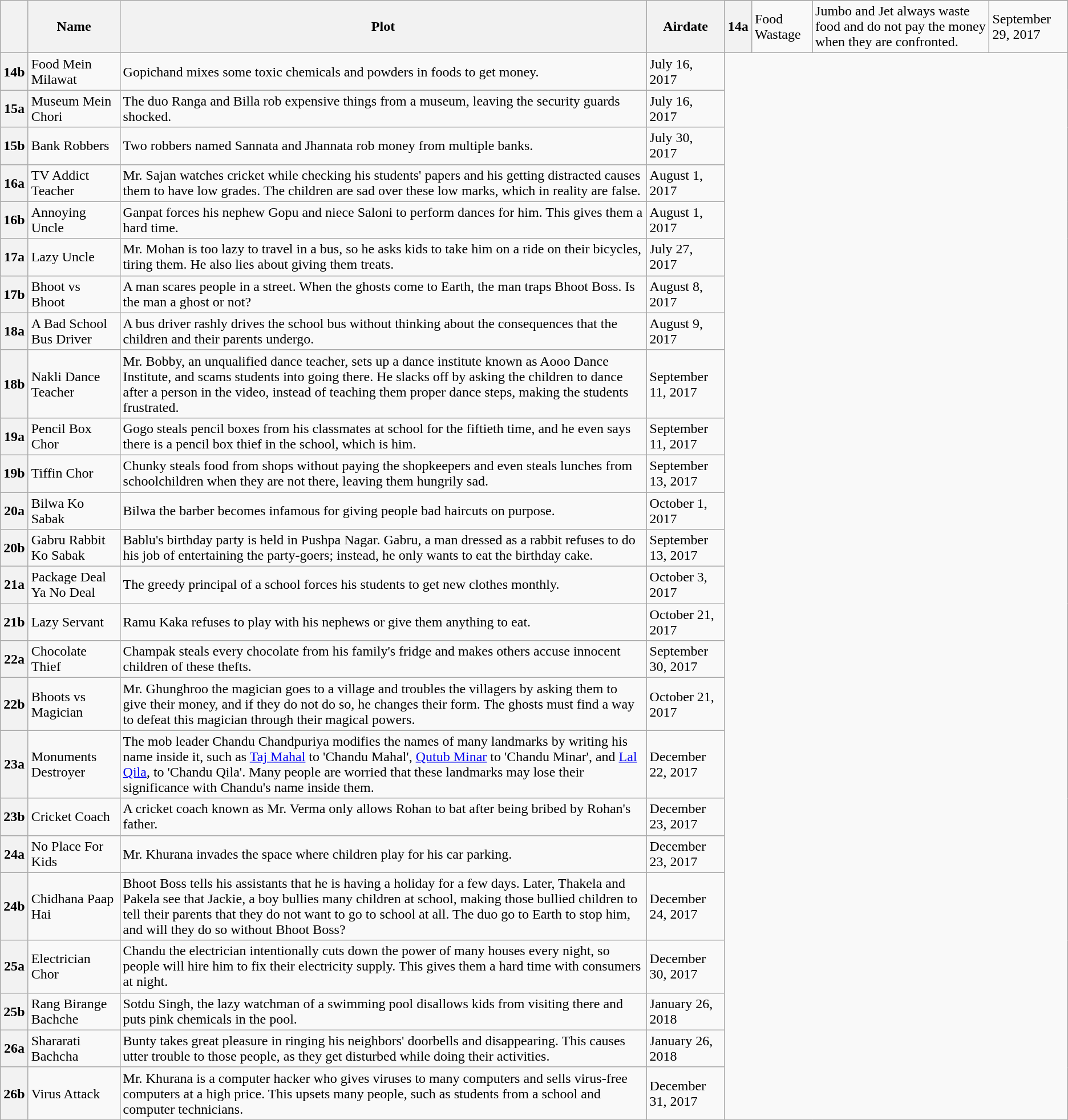<table class="wikitable sortable">
<tr>
<th scope="col" rowspan=2></th>
<th scope="col" rowspan=2>Name</th>
<th scope="col" rowspan=2>Plot</th>
<th scope="col" rowspan=2>Airdate</th>
</tr>
<tr>
<th>14a</th>
<td>Food Wastage</td>
<td>Jumbo and Jet always waste food and do not pay the money when they are confronted.</td>
<td>September 29, 2017</td>
</tr>
<tr>
<th>14b</th>
<td>Food Mein Milawat</td>
<td>Gopichand mixes some toxic chemicals and powders in foods to get money.</td>
<td>July 16, 2017</td>
</tr>
<tr>
<th>15a</th>
<td>Museum Mein Chori</td>
<td>The duo Ranga and Billa rob expensive things from a museum, leaving the security guards shocked.</td>
<td>July 16, 2017</td>
</tr>
<tr>
<th>15b</th>
<td>Bank Robbers</td>
<td>Two robbers named Sannata and Jhannata rob money from multiple banks.</td>
<td>July 30, 2017</td>
</tr>
<tr>
<th>16a</th>
<td>TV Addict Teacher</td>
<td>Mr. Sajan watches cricket while checking his students' papers and his getting distracted causes them to have low grades. The children are sad over these low marks, which in reality are false.</td>
<td>August 1, 2017</td>
</tr>
<tr>
<th>16b</th>
<td>Annoying Uncle</td>
<td>Ganpat forces his nephew Gopu and niece Saloni to perform dances for him. This gives them a hard time.</td>
<td>August 1, 2017</td>
</tr>
<tr>
<th>17a</th>
<td>Lazy Uncle</td>
<td>Mr. Mohan is too lazy to travel in a bus, so he asks kids to take him on a ride on their bicycles, tiring them. He also lies about giving them treats.</td>
<td>July 27, 2017</td>
</tr>
<tr>
<th>17b</th>
<td>Bhoot vs Bhoot</td>
<td>A man scares people in a street. When the ghosts come to Earth, the man traps Bhoot Boss. Is the man a ghost or not?</td>
<td>August 8, 2017</td>
</tr>
<tr>
<th>18a</th>
<td>A Bad School Bus Driver</td>
<td>A bus driver rashly drives the school bus without thinking about the consequences that the children and their parents undergo.</td>
<td>August 9, 2017</td>
</tr>
<tr>
<th>18b</th>
<td>Nakli Dance Teacher</td>
<td>Mr. Bobby, an unqualified dance teacher, sets up a dance institute known as Aooo Dance Institute, and scams students into going there. He slacks off by asking the children to dance after a person in the video, instead of teaching them proper dance steps, making the students frustrated.</td>
<td>September 11, 2017</td>
</tr>
<tr>
<th>19a</th>
<td>Pencil Box Chor</td>
<td>Gogo steals pencil boxes from his classmates at school for the fiftieth time, and he even says there is a pencil box thief in the school, which is him.</td>
<td>September 11, 2017</td>
</tr>
<tr>
<th>19b</th>
<td>Tiffin Chor</td>
<td>Chunky steals food from shops without paying the shopkeepers and even steals lunches from schoolchildren when they are not there, leaving them hungrily sad.</td>
<td>September 13, 2017</td>
</tr>
<tr>
<th>20a</th>
<td>Bilwa Ko Sabak</td>
<td>Bilwa the barber becomes infamous for giving people bad haircuts on purpose.</td>
<td>October 1, 2017</td>
</tr>
<tr>
<th>20b</th>
<td>Gabru Rabbit Ko Sabak</td>
<td>Bablu's birthday party is held in Pushpa Nagar. Gabru, a man dressed as a rabbit refuses to do his job of entertaining the party-goers; instead, he only wants to eat the birthday cake.</td>
<td>September 13, 2017</td>
</tr>
<tr>
<th>21a</th>
<td>Package Deal Ya No Deal</td>
<td>The greedy principal of a school forces his students to get new clothes monthly.</td>
<td>October 3, 2017</td>
</tr>
<tr>
<th>21b</th>
<td>Lazy Servant</td>
<td>Ramu Kaka refuses to play with his nephews or give them anything to eat.</td>
<td>October 21, 2017</td>
</tr>
<tr>
<th>22a</th>
<td>Chocolate Thief</td>
<td>Champak steals every chocolate from his family's fridge and makes others accuse innocent children of these thefts.</td>
<td>September 30, 2017</td>
</tr>
<tr>
<th>22b</th>
<td>Bhoots vs Magician</td>
<td>Mr. Ghunghroo the magician goes to a village and troubles the villagers by asking them to give their money, and if they do not do so, he changes their form. The ghosts must find a way to defeat this magician through their magical powers.</td>
<td>October 21, 2017</td>
</tr>
<tr>
<th>23a</th>
<td>Monuments Destroyer</td>
<td>The mob leader Chandu Chandpuriya modifies the names of many landmarks by writing his name inside it, such as <a href='#'>Taj Mahal</a> to 'Chandu Mahal', <a href='#'>Qutub Minar</a> to 'Chandu Minar', and <a href='#'>Lal Qila</a>, to 'Chandu Qila'. Many people are worried that these landmarks may lose their significance with Chandu's name inside them.</td>
<td>December 22, 2017</td>
</tr>
<tr>
<th>23b</th>
<td>Cricket Coach</td>
<td>A cricket coach known as Mr. Verma only allows Rohan to bat after being bribed by Rohan's father.</td>
<td>December 23, 2017</td>
</tr>
<tr>
<th>24a</th>
<td>No Place For Kids</td>
<td>Mr. Khurana invades the space where children play for his car parking.</td>
<td>December 23, 2017</td>
</tr>
<tr>
<th>24b</th>
<td>Chidhana Paap Hai</td>
<td>Bhoot Boss tells his assistants that he is having a holiday for a few days. Later, Thakela and Pakela see that Jackie, a boy bullies many children at school, making those bullied children to tell their parents that they do not want to go to school at all. The duo go to Earth to stop him, and will they do so without Bhoot Boss?</td>
<td>December 24, 2017</td>
</tr>
<tr>
<th>25a</th>
<td>Electrician Chor</td>
<td>Chandu the electrician intentionally cuts down the power of many houses every night, so people will hire him to fix their electricity supply. This gives them a hard time with consumers at night.</td>
<td>December 30, 2017</td>
</tr>
<tr>
<th>25b</th>
<td>Rang Birange Bachche</td>
<td>Sotdu Singh, the lazy watchman of a swimming pool disallows kids from visiting there and puts pink chemicals in the pool.</td>
<td>January 26, 2018</td>
</tr>
<tr>
<th>26a</th>
<td>Shararati Bachcha</td>
<td>Bunty takes great pleasure in ringing his neighbors' doorbells and disappearing. This causes utter trouble to those people, as they get disturbed while doing their activities.</td>
<td>January 26, 2018</td>
</tr>
<tr>
<th>26b</th>
<td>Virus Attack</td>
<td>Mr. Khurana is a computer hacker who gives viruses to many computers and sells virus-free computers at a high price. This upsets many people, such as students from a school and computer technicians.</td>
<td>December 31, 2017</td>
</tr>
</table>
